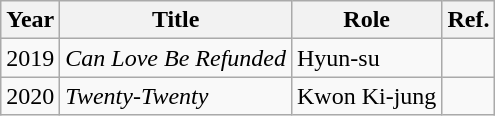<table class="wikitable">
<tr>
<th>Year</th>
<th>Title</th>
<th>Role</th>
<th>Ref.</th>
</tr>
<tr>
<td>2019</td>
<td><em>Can Love Be Refunded</em></td>
<td>Hyun-su</td>
<td></td>
</tr>
<tr>
<td>2020</td>
<td><em>Twenty-Twenty</em></td>
<td>Kwon Ki-jung</td>
<td></td>
</tr>
</table>
